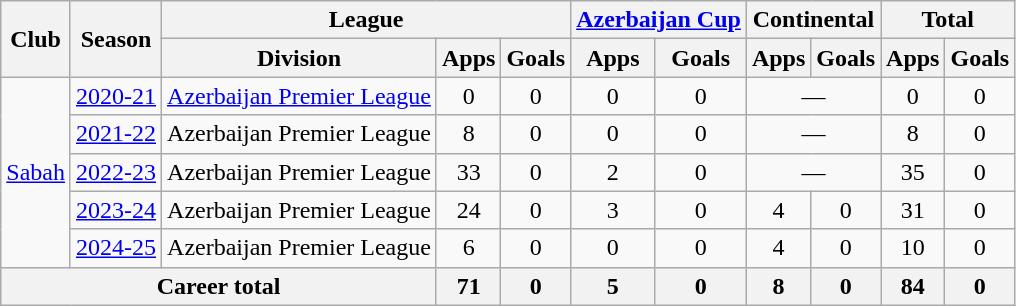<table class="wikitable" style="text-align: center;">
<tr>
<th rowspan="2">Club</th>
<th rowspan="2">Season</th>
<th colspan="3">League</th>
<th colspan="2"><a href='#'>Azerbaijan Cup</a></th>
<th colspan="2">Continental</th>
<th colspan="2">Total</th>
</tr>
<tr>
<th>Division</th>
<th>Apps</th>
<th>Goals</th>
<th>Apps</th>
<th>Goals</th>
<th>Apps</th>
<th>Goals</th>
<th>Apps</th>
<th>Goals</th>
</tr>
<tr>
<td rowspan="5"><a href='#'>Sabah</a></td>
<td><a href='#'>2020-21</a></td>
<td><a href='#'>Azerbaijan Premier League</a></td>
<td>0</td>
<td>0</td>
<td>0</td>
<td>0</td>
<td colspan="2">—</td>
<td>0</td>
<td>0</td>
</tr>
<tr>
<td><a href='#'>2021-22</a></td>
<td>Azerbaijan Premier League</td>
<td>8</td>
<td>0</td>
<td>0</td>
<td>0</td>
<td colspan="2">—</td>
<td>8</td>
<td>0</td>
</tr>
<tr>
<td><a href='#'>2022-23</a></td>
<td>Azerbaijan Premier League</td>
<td>33</td>
<td>0</td>
<td>2</td>
<td>0</td>
<td colspan="2">—</td>
<td>35</td>
<td>0</td>
</tr>
<tr>
<td><a href='#'>2023-24</a></td>
<td>Azerbaijan Premier League</td>
<td>24</td>
<td>0</td>
<td>3</td>
<td>0</td>
<td>4</td>
<td>0</td>
<td>31</td>
<td>0</td>
</tr>
<tr>
<td><a href='#'>2024-25</a></td>
<td>Azerbaijan Premier League</td>
<td>6</td>
<td>0</td>
<td>0</td>
<td>0</td>
<td>4</td>
<td>0</td>
<td>10</td>
<td>0</td>
</tr>
<tr>
<th colspan="3">Career total</th>
<th>71</th>
<th>0</th>
<th>5</th>
<th>0</th>
<th>8</th>
<th>0</th>
<th>84</th>
<th>0</th>
</tr>
</table>
